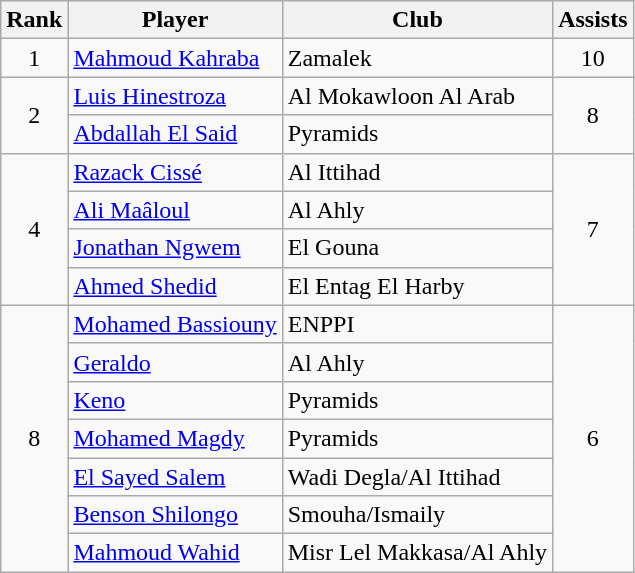<table class=wikitable style="text-align:center">
<tr>
<th>Rank</th>
<th>Player</th>
<th>Club</th>
<th>Assists</th>
</tr>
<tr>
<td>1</td>
<td align=left> <a href='#'>Mahmoud Kahraba</a></td>
<td align=left>Zamalek</td>
<td>10</td>
</tr>
<tr>
<td rowspan=2>2</td>
<td align=left> <a href='#'>Luis Hinestroza</a></td>
<td align=left>Al Mokawloon Al Arab</td>
<td rowspan=2>8</td>
</tr>
<tr>
<td align=left> <a href='#'>Abdallah El Said</a></td>
<td align=left>Pyramids</td>
</tr>
<tr>
<td rowspan=4>4</td>
<td align=left> <a href='#'>Razack Cissé</a></td>
<td align=left>Al Ittihad</td>
<td rowspan=4>7</td>
</tr>
<tr>
<td align=left> <a href='#'>Ali Maâloul</a></td>
<td align=left>Al Ahly</td>
</tr>
<tr>
<td align=left> <a href='#'>Jonathan Ngwem</a></td>
<td align=left>El Gouna</td>
</tr>
<tr>
<td align=left> <a href='#'>Ahmed Shedid</a></td>
<td align=left>El Entag El Harby</td>
</tr>
<tr>
<td rowspan=7>8</td>
<td align=left> <a href='#'>Mohamed Bassiouny</a></td>
<td align=left>ENPPI</td>
<td rowspan=7>6</td>
</tr>
<tr>
<td align=left> <a href='#'>Geraldo</a></td>
<td align=left>Al Ahly</td>
</tr>
<tr>
<td align=left> <a href='#'>Keno</a></td>
<td align=left>Pyramids</td>
</tr>
<tr>
<td align=left> <a href='#'>Mohamed Magdy</a></td>
<td align=left>Pyramids</td>
</tr>
<tr>
<td align=left> <a href='#'>El Sayed Salem</a></td>
<td align=left>Wadi Degla/Al Ittihad</td>
</tr>
<tr>
<td align=left> <a href='#'>Benson Shilongo</a></td>
<td align=left>Smouha/Ismaily</td>
</tr>
<tr>
<td align=left> <a href='#'>Mahmoud Wahid</a></td>
<td align=left>Misr Lel Makkasa/Al Ahly</td>
</tr>
</table>
